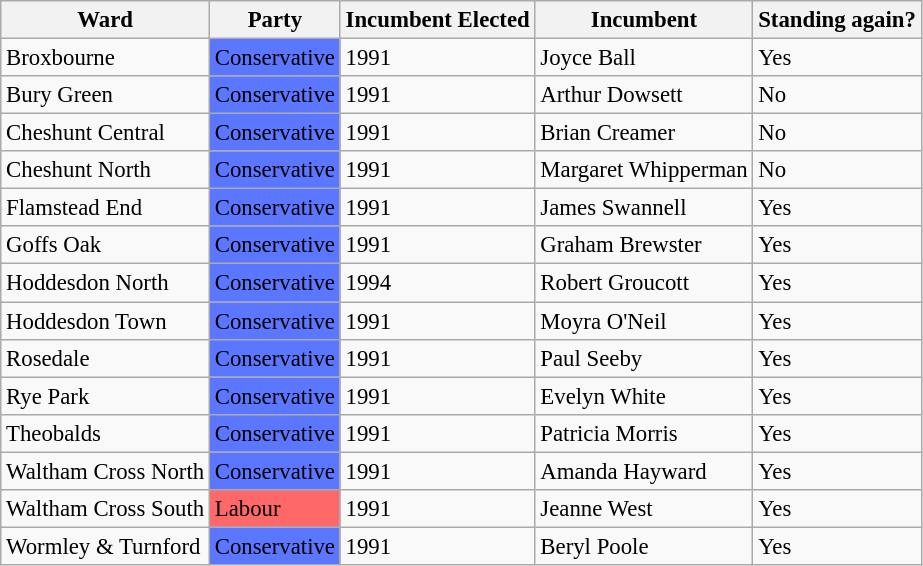<table class="wikitable" style="font-size: 95%;">
<tr>
<th>Ward</th>
<th>Party</th>
<th>Incumbent Elected</th>
<th>Incumbent</th>
<th>Standing again?</th>
</tr>
<tr>
<td>Broxbourne</td>
<td bgcolor="5B76FF">Conservative</td>
<td>1991</td>
<td>Joyce Ball</td>
<td>Yes</td>
</tr>
<tr>
<td>Bury Green</td>
<td bgcolor="5B76FF">Conservative</td>
<td>1991</td>
<td>Arthur Dowsett</td>
<td>No</td>
</tr>
<tr>
<td>Cheshunt Central</td>
<td bgcolor="5B76FF">Conservative</td>
<td>1991</td>
<td>Brian Creamer</td>
<td>No</td>
</tr>
<tr>
<td>Cheshunt North</td>
<td bgcolor="5B76FF">Conservative</td>
<td>1991</td>
<td>Margaret Whipperman</td>
<td>No</td>
</tr>
<tr>
<td>Flamstead End</td>
<td bgcolor="5B76FF">Conservative</td>
<td>1991</td>
<td>James Swannell</td>
<td>Yes</td>
</tr>
<tr>
<td>Goffs Oak</td>
<td bgcolor="5B76FF">Conservative</td>
<td>1991</td>
<td>Graham Brewster</td>
<td>Yes</td>
</tr>
<tr>
<td>Hoddesdon North</td>
<td bgcolor="5B76FF">Conservative</td>
<td>1994</td>
<td>Robert Groucott</td>
<td>Yes</td>
</tr>
<tr>
<td>Hoddesdon Town</td>
<td bgcolor="5B76FF">Conservative</td>
<td>1991</td>
<td>Moyra O'Neil</td>
<td>Yes</td>
</tr>
<tr>
<td>Rosedale</td>
<td bgcolor="5B76FF">Conservative</td>
<td>1991</td>
<td>Paul Seeby</td>
<td>Yes</td>
</tr>
<tr>
<td>Rye Park</td>
<td bgcolor="5B76FF">Conservative</td>
<td>1991</td>
<td>Evelyn White</td>
<td>Yes</td>
</tr>
<tr>
<td>Theobalds</td>
<td bgcolor="5B76FF">Conservative</td>
<td>1991</td>
<td>Patricia Morris</td>
<td>Yes</td>
</tr>
<tr>
<td>Waltham Cross North</td>
<td bgcolor="5B76FF">Conservative</td>
<td>1991</td>
<td>Amanda Hayward</td>
<td>Yes</td>
</tr>
<tr>
<td>Waltham Cross South</td>
<td bgcolor="FF6868">Labour</td>
<td>1991</td>
<td>Jeanne West</td>
<td>Yes</td>
</tr>
<tr>
<td>Wormley & Turnford</td>
<td bgcolor="5B76FF">Conservative</td>
<td>1991</td>
<td>Beryl Poole</td>
<td>Yes</td>
</tr>
</table>
